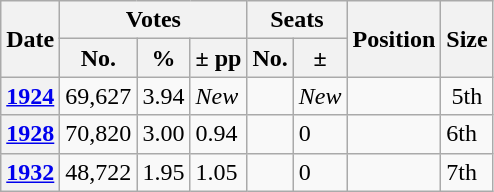<table class=wikitable>
<tr>
<th rowspan="2">Date</th>
<th colspan="3">Votes</th>
<th colspan="2">Seats</th>
<th rowspan="2">Position</th>
<th rowspan="2">Size</th>
</tr>
<tr>
<th>No.</th>
<th>%</th>
<th>± pp</th>
<th>No.</th>
<th>±</th>
</tr>
<tr>
<th><a href='#'>1924</a></th>
<td>69,627</td>
<td>3.94</td>
<td><em>New</em></td>
<td></td>
<td><em>New</em></td>
<td></td>
<td align="center">5th</td>
</tr>
<tr>
<th><a href='#'>1928</a></th>
<td>70,820</td>
<td>3.00</td>
<td> 0.94</td>
<td></td>
<td> 0</td>
<td></td>
<td> 6th</td>
</tr>
<tr>
<th><a href='#'>1932</a></th>
<td>48,722</td>
<td>1.95</td>
<td> 1.05</td>
<td></td>
<td> 0</td>
<td></td>
<td> 7th</td>
</tr>
</table>
